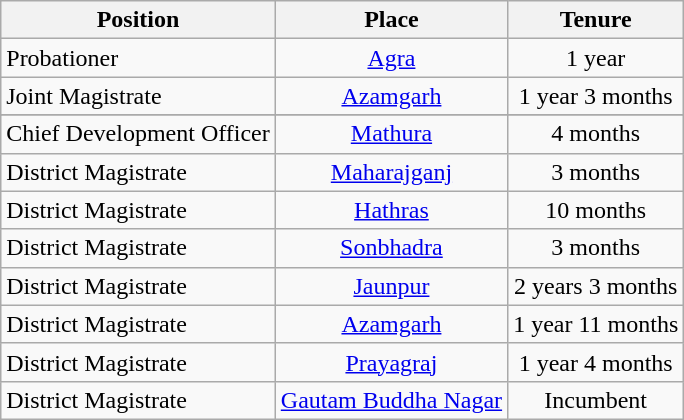<table class="wikitable" style="text-align:center">
<tr>
<th>Position</th>
<th>Place</th>
<th>Tenure</th>
</tr>
<tr>
<td align=left>Probationer</td>
<td><a href='#'>Agra</a></td>
<td>1 year</td>
</tr>
<tr>
<td align=left>Joint Magistrate</td>
<td><a href='#'>Azamgarh</a></td>
<td>1 year 3 months</td>
</tr>
<tr>
</tr>
<tr>
<td align=left>Chief Development Officer</td>
<td><a href='#'>Mathura</a></td>
<td>4 months</td>
</tr>
<tr>
<td align=left>District Magistrate</td>
<td><a href='#'>Maharajganj</a></td>
<td>3 months</td>
</tr>
<tr>
<td align=left>District Magistrate</td>
<td><a href='#'>Hathras</a></td>
<td>10 months</td>
</tr>
<tr>
<td align=left>District Magistrate</td>
<td><a href='#'>Sonbhadra</a></td>
<td>3 months</td>
</tr>
<tr>
<td align=left>District Magistrate</td>
<td><a href='#'>Jaunpur</a></td>
<td>2 years 3 months</td>
</tr>
<tr>
<td align=left>District Magistrate</td>
<td><a href='#'>Azamgarh</a></td>
<td>1 year 11 months</td>
</tr>
<tr>
<td align=left>District Magistrate</td>
<td><a href='#'>Prayagraj</a></td>
<td>1 year 4 months</td>
</tr>
<tr>
<td align=left>District Magistrate</td>
<td><a href='#'>Gautam Buddha Nagar</a></td>
<td>Incumbent</td>
</tr>
</table>
